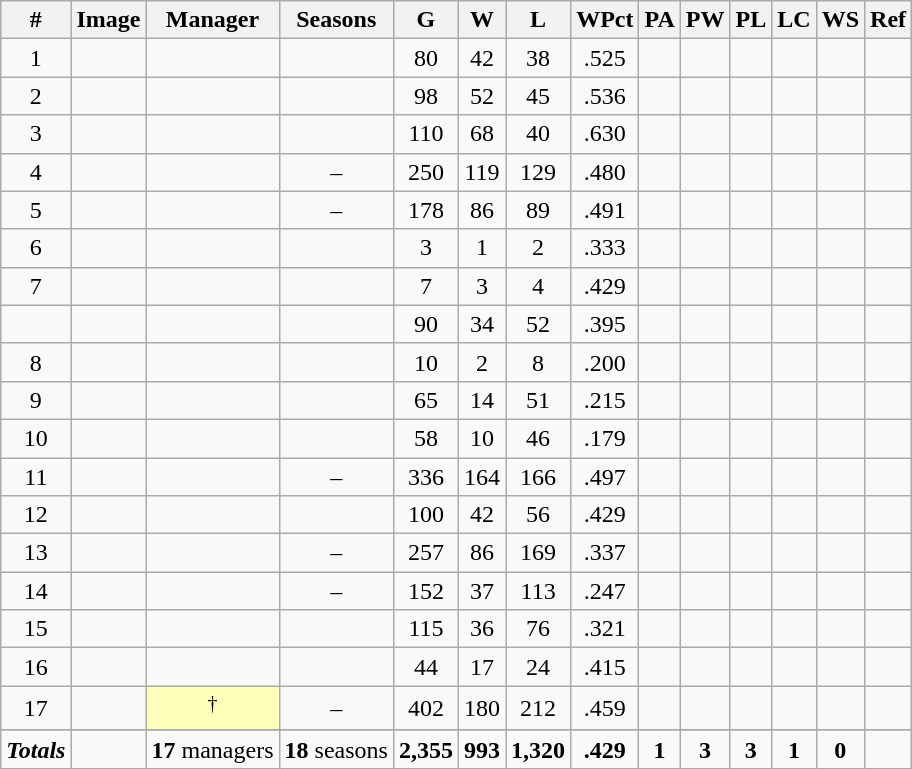<table class="wikitable sortable" style="text-align:center">
<tr>
<th>#</th>
<th>Image</th>
<th>Manager</th>
<th>Seasons</th>
<th>G</th>
<th>W</th>
<th>L</th>
<th>WPct</th>
<th>PA</th>
<th>PW</th>
<th>PL</th>
<th>LC</th>
<th>WS</th>
<th class="unsortable">Ref</th>
</tr>
<tr>
<td>1</td>
<td></td>
<td></td>
<td></td>
<td>80</td>
<td>42</td>
<td>38</td>
<td>.525</td>
<td></td>
<td></td>
<td></td>
<td></td>
<td></td>
<td></td>
</tr>
<tr>
<td>2</td>
<td></td>
<td></td>
<td></td>
<td>98</td>
<td>52</td>
<td>45</td>
<td>.536</td>
<td></td>
<td></td>
<td></td>
<td></td>
<td></td>
<td></td>
</tr>
<tr>
<td>3</td>
<td></td>
<td></td>
<td></td>
<td>110</td>
<td>68</td>
<td>40</td>
<td>.630</td>
<td></td>
<td></td>
<td></td>
<td></td>
<td></td>
<td></td>
</tr>
<tr>
<td>4</td>
<td></td>
<td></td>
<td>–</td>
<td>250</td>
<td>119</td>
<td>129</td>
<td>.480</td>
<td></td>
<td></td>
<td></td>
<td></td>
<td></td>
<td></td>
</tr>
<tr>
<td>5</td>
<td></td>
<td></td>
<td>–</td>
<td>178</td>
<td>86</td>
<td>89</td>
<td>.491</td>
<td></td>
<td></td>
<td></td>
<td></td>
<td></td>
<td></td>
</tr>
<tr>
<td>6</td>
<td></td>
<td></td>
<td></td>
<td>3</td>
<td>1</td>
<td>2</td>
<td>.333</td>
<td></td>
<td></td>
<td></td>
<td></td>
<td></td>
<td></td>
</tr>
<tr>
<td>7</td>
<td></td>
<td></td>
<td></td>
<td>7</td>
<td>3</td>
<td>4</td>
<td>.429</td>
<td></td>
<td></td>
<td></td>
<td></td>
<td></td>
<td></td>
</tr>
<tr>
<td></td>
<td></td>
<td></td>
<td></td>
<td>90</td>
<td>34</td>
<td>52</td>
<td>.395</td>
<td></td>
<td></td>
<td></td>
<td></td>
<td></td>
<td></td>
</tr>
<tr>
<td>8</td>
<td></td>
<td></td>
<td></td>
<td>10</td>
<td>2</td>
<td>8</td>
<td>.200</td>
<td></td>
<td></td>
<td></td>
<td></td>
<td></td>
<td></td>
</tr>
<tr>
<td>9</td>
<td></td>
<td></td>
<td></td>
<td>65</td>
<td>14</td>
<td>51</td>
<td>.215</td>
<td></td>
<td></td>
<td></td>
<td></td>
<td></td>
<td></td>
</tr>
<tr>
<td>10</td>
<td></td>
<td></td>
<td></td>
<td>58</td>
<td>10</td>
<td>46</td>
<td>.179</td>
<td></td>
<td></td>
<td></td>
<td></td>
<td></td>
<td></td>
</tr>
<tr>
<td>11</td>
<td></td>
<td></td>
<td>–</td>
<td>336</td>
<td>164</td>
<td>166</td>
<td>.497</td>
<td></td>
<td></td>
<td></td>
<td></td>
<td></td>
<td></td>
</tr>
<tr>
<td>12</td>
<td></td>
<td></td>
<td></td>
<td>100</td>
<td>42</td>
<td>56</td>
<td>.429</td>
<td></td>
<td></td>
<td></td>
<td></td>
<td></td>
<td></td>
</tr>
<tr>
<td>13</td>
<td></td>
<td></td>
<td>–</td>
<td>257</td>
<td>86</td>
<td>169</td>
<td>.337</td>
<td></td>
<td></td>
<td></td>
<td></td>
<td></td>
<td></td>
</tr>
<tr>
<td>14</td>
<td></td>
<td></td>
<td>–</td>
<td>152</td>
<td>37</td>
<td>113</td>
<td>.247</td>
<td></td>
<td></td>
<td></td>
<td></td>
<td></td>
<td></td>
</tr>
<tr>
<td>15</td>
<td></td>
<td></td>
<td></td>
<td>115</td>
<td>36</td>
<td>76</td>
<td>.321</td>
<td></td>
<td></td>
<td></td>
<td></td>
<td></td>
<td></td>
</tr>
<tr>
<td>16</td>
<td></td>
<td></td>
<td></td>
<td>44</td>
<td>17</td>
<td>24</td>
<td>.415</td>
<td></td>
<td></td>
<td></td>
<td></td>
<td></td>
<td></td>
</tr>
<tr>
<td>17</td>
<td></td>
<td bgcolor="#ffffbb"><sup>†</sup></td>
<td>–</td>
<td>402</td>
<td>180</td>
<td>212</td>
<td>.459</td>
<td></td>
<td></td>
<td></td>
<td></td>
<td></td>
<td></td>
</tr>
<tr>
</tr>
<tr class="sortbottom">
<td><strong><em>Totals</em></strong></td>
<td></td>
<td><strong>17</strong> managers</td>
<td><strong>18</strong> seasons</td>
<td><strong>2,355</strong></td>
<td><strong>993</strong></td>
<td><strong>1,320</strong></td>
<td><strong>.429</strong></td>
<td><strong>1</strong></td>
<td><strong>3</strong></td>
<td><strong>3</strong></td>
<td><strong>1</strong></td>
<td><strong>0</strong></td>
<td></td>
</tr>
</table>
